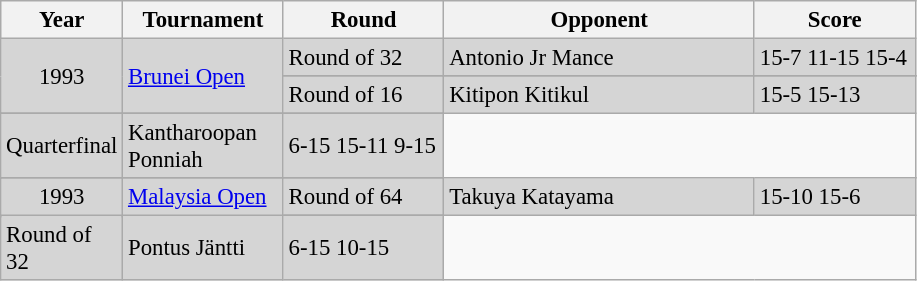<table class="sortable wikitable" style="font-size: 95%;">
<tr>
<th width="50">Year</th>
<th width="100">Tournament</th>
<th width="100">Round</th>
<th width="200">Opponent</th>
<th width="100">Score</th>
</tr>
<tr style="background:#D5D5D5">
<td align="center" rowspan="3">1993</td>
<td align="left" rowspan="3"><a href='#'>Brunei Open</a></td>
<td align="left">Round of 32</td>
<td align="left"> Antonio Jr Mance</td>
<td align="left">15-7 11-15 15-4</td>
</tr>
<tr>
</tr>
<tr style="background:#D5D5D5">
<td align="left">Round of 16</td>
<td align="left"> Kitipon Kitikul</td>
<td align="left">15-5 15-13</td>
</tr>
<tr>
</tr>
<tr style="background:#D5D5D5">
<td align="left">Quarterfinal</td>
<td align="left"> Kantharoopan Ponniah</td>
<td align="left">6-15 15-11 9-15</td>
</tr>
<tr>
</tr>
<tr style="background:#D5D5D5">
<td align="center" rowspan="2">1993</td>
<td align="left" rowspan="2"><a href='#'>Malaysia Open</a></td>
<td align="left">Round of 64</td>
<td align="left"> Takuya Katayama</td>
<td align="left">15-10 15-6</td>
</tr>
<tr>
</tr>
<tr style="background:#D5D5D5">
<td align="left">Round of 32</td>
<td align="left"> Pontus Jäntti</td>
<td align="left">6-15 10-15</td>
</tr>
</table>
